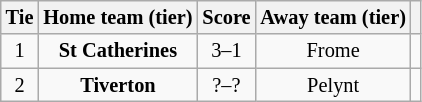<table class="wikitable" style="text-align:center; font-size:85%">
<tr>
<th>Tie</th>
<th>Home team (tier)</th>
<th>Score</th>
<th>Away team (tier)</th>
<th></th>
</tr>
<tr>
<td align="center">1</td>
<td><strong>St Catherines</strong></td>
<td align="center">3–1</td>
<td>Frome</td>
<td></td>
</tr>
<tr>
<td align="center">2</td>
<td><strong>Tiverton</strong></td>
<td align="center">?–?</td>
<td>Pelynt</td>
<td></td>
</tr>
</table>
